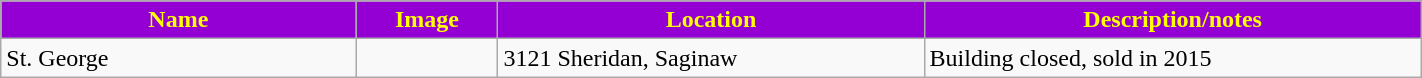<table class="wikitable sortable" style="width:75%">
<tr>
<th style="background:darkviolet; color:yellow;" width="25%"><strong>Name</strong></th>
<th style="background:darkviolet; color:yellow;" width="10%"><strong>Image</strong></th>
<th style="background:darkviolet; color:yellow;" width="30%"><strong>Location</strong></th>
<th style="background:darkviolet; color:yellow;" width="35%"><strong>Description/notes</strong></th>
</tr>
<tr>
<td>St. George</td>
<td></td>
<td>3121 Sheridan, Saginaw</td>
<td>Building closed, sold in 2015 </td>
</tr>
</table>
